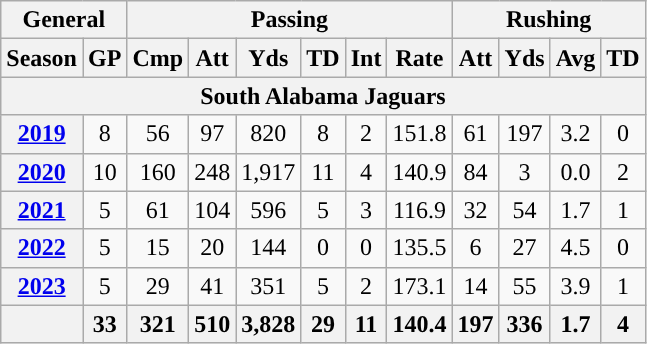<table class="wikitable" style="text-align:center;">
<tr>
<th colspan="2">General</th>
<th colspan="6">Passing</th>
<th colspan="4">Rushing</th>
</tr>
<tr>
<th>Season</th>
<th>GP</th>
<th>Cmp</th>
<th>Att</th>
<th>Yds</th>
<th>TD</th>
<th>Int</th>
<th>Rate</th>
<th>Att</th>
<th>Yds</th>
<th>Avg</th>
<th>TD</th>
</tr>
<tr>
<th colspan="12">South Alabama Jaguars</th>
</tr>
<tr>
<th><a href='#'>2019</a></th>
<td>8</td>
<td>56</td>
<td>97</td>
<td>820</td>
<td>8</td>
<td>2</td>
<td>151.8</td>
<td>61</td>
<td>197</td>
<td>3.2</td>
<td>0</td>
</tr>
<tr>
<th><a href='#'>2020</a></th>
<td>10</td>
<td>160</td>
<td>248</td>
<td>1,917</td>
<td>11</td>
<td>4</td>
<td>140.9</td>
<td>84</td>
<td>3</td>
<td>0.0</td>
<td>2</td>
</tr>
<tr>
<th><a href='#'>2021</a></th>
<td>5</td>
<td>61</td>
<td>104</td>
<td>596</td>
<td>5</td>
<td>3</td>
<td>116.9</td>
<td>32</td>
<td>54</td>
<td>1.7</td>
<td>1</td>
</tr>
<tr>
<th><a href='#'>2022</a></th>
<td>5</td>
<td>15</td>
<td>20</td>
<td>144</td>
<td>0</td>
<td>0</td>
<td>135.5</td>
<td>6</td>
<td>27</td>
<td>4.5</td>
<td>0</td>
</tr>
<tr>
<th><a href='#'>2023</a></th>
<td>5</td>
<td>29</td>
<td>41</td>
<td>351</td>
<td>5</td>
<td>2</td>
<td>173.1</td>
<td>14</td>
<td>55</td>
<td>3.9</td>
<td>1</td>
</tr>
<tr>
<th></th>
<th>33</th>
<th>321</th>
<th>510</th>
<th>3,828</th>
<th>29</th>
<th>11</th>
<th>140.4</th>
<th>197</th>
<th>336</th>
<th>1.7</th>
<th>4</th>
</tr>
</table>
